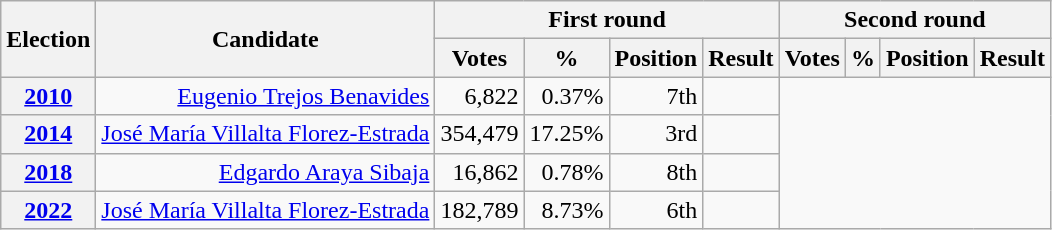<table class="wikitable" style="text-align: right;">
<tr>
<th rowspan=2>Election</th>
<th rowspan=2>Candidate</th>
<th colspan=4>First round</th>
<th colspan=4>Second round</th>
</tr>
<tr>
<th>Votes</th>
<th>%</th>
<th>Position</th>
<th>Result</th>
<th>Votes</th>
<th>%</th>
<th>Position</th>
<th>Result</th>
</tr>
<tr>
<th><a href='#'>2010</a></th>
<td><a href='#'>Eugenio Trejos Benavides</a></td>
<td>6,822</td>
<td>0.37%</td>
<td>7th</td>
<td></td>
</tr>
<tr>
<th><a href='#'>2014</a></th>
<td><a href='#'>José María Villalta Florez-Estrada</a></td>
<td>354,479</td>
<td>17.25%</td>
<td> 3rd</td>
<td></td>
</tr>
<tr>
<th><a href='#'>2018</a></th>
<td><a href='#'>Edgardo Araya Sibaja</a></td>
<td>16,862</td>
<td>0.78%</td>
<td> 8th</td>
<td></td>
</tr>
<tr>
<th><a href='#'>2022</a></th>
<td><a href='#'>José María Villalta Florez-Estrada</a></td>
<td>182,789</td>
<td>8.73%</td>
<td> 6th</td>
<td></td>
</tr>
</table>
